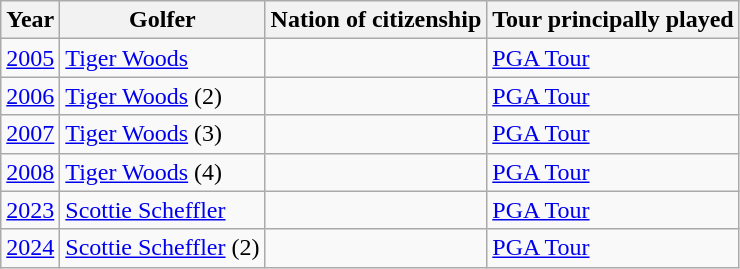<table class="wikitable">
<tr style="white-space: nowrap;">
<th>Year</th>
<th>Golfer</th>
<th>Nation of citizenship</th>
<th>Tour principally played</th>
</tr>
<tr>
<td><a href='#'>2005</a></td>
<td><a href='#'>Tiger Woods</a></td>
<td></td>
<td><a href='#'>PGA Tour</a></td>
</tr>
<tr>
<td><a href='#'>2006</a></td>
<td><a href='#'>Tiger Woods</a> (2)</td>
<td></td>
<td><a href='#'>PGA Tour</a></td>
</tr>
<tr>
<td><a href='#'>2007</a></td>
<td><a href='#'>Tiger Woods</a> (3)</td>
<td></td>
<td><a href='#'>PGA Tour</a></td>
</tr>
<tr>
<td><a href='#'>2008</a></td>
<td><a href='#'>Tiger Woods</a> (4)</td>
<td></td>
<td><a href='#'>PGA Tour</a></td>
</tr>
<tr>
<td><a href='#'>2023</a></td>
<td><a href='#'>Scottie Scheffler</a></td>
<td></td>
<td><a href='#'>PGA Tour</a></td>
</tr>
<tr>
<td><a href='#'>2024</a></td>
<td><a href='#'>Scottie Scheffler</a> (2)</td>
<td></td>
<td><a href='#'>PGA Tour</a></td>
</tr>
</table>
